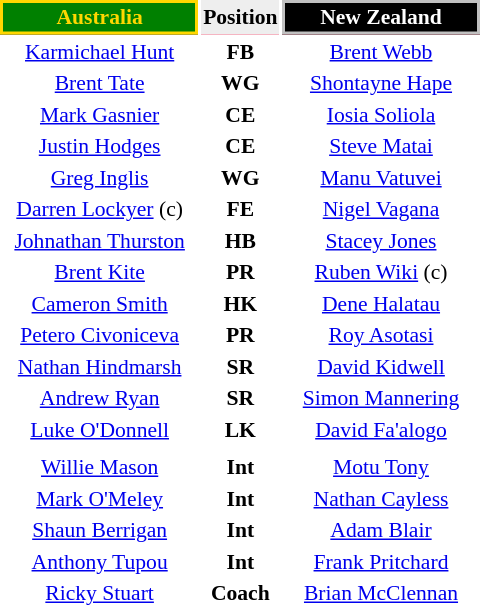<table style="float:right; font-size:90%; margin-left:1em;">
<tr style="background:#f03;">
<th align="centre"  style="width:126px; border:2px solid gold; background:green; color:gold;">Australia</th>
<th style="text-align:center; background:#eee; color:black;">Position</th>
<th align="centre"  style="width:126px; border:2px solid silver; background:black; color:white;">New Zealand</th>
</tr>
<tr>
<td style="text-align:center;"><a href='#'>Karmichael Hunt</a></td>
<th>FB</th>
<td style="text-align:center;"><a href='#'>Brent Webb</a></td>
</tr>
<tr>
<td style="text-align:center;"><a href='#'>Brent Tate</a></td>
<th>WG</th>
<td style="text-align:center;"><a href='#'>Shontayne Hape</a></td>
</tr>
<tr>
<td style="text-align:center;"><a href='#'>Mark Gasnier</a></td>
<th>CE</th>
<td style="text-align:center;"><a href='#'>Iosia Soliola</a></td>
</tr>
<tr>
<td style="text-align:center;"><a href='#'>Justin Hodges</a></td>
<th>CE</th>
<td style="text-align:center;"><a href='#'>Steve Matai</a></td>
</tr>
<tr>
<td style="text-align:center;"><a href='#'>Greg Inglis</a></td>
<th>WG</th>
<td style="text-align:center;"><a href='#'>Manu Vatuvei</a></td>
</tr>
<tr>
<td style="text-align:center;"><a href='#'>Darren Lockyer</a> (c)</td>
<th>FE</th>
<td style="text-align:center;"><a href='#'>Nigel Vagana</a></td>
</tr>
<tr>
<td style="text-align:center;"><a href='#'>Johnathan Thurston</a></td>
<th>HB</th>
<td style="text-align:center;"><a href='#'>Stacey Jones</a></td>
</tr>
<tr>
<td style="text-align:center;"><a href='#'>Brent Kite</a></td>
<th>PR</th>
<td style="text-align:center;"><a href='#'>Ruben Wiki</a> (c)</td>
</tr>
<tr>
<td style="text-align:center;"><a href='#'>Cameron Smith</a></td>
<th>HK</th>
<td style="text-align:center;"><a href='#'>Dene Halatau</a></td>
</tr>
<tr>
<td style="text-align:center;"><a href='#'>Petero Civoniceva</a></td>
<th>PR</th>
<td style="text-align:center;"><a href='#'>Roy Asotasi</a></td>
</tr>
<tr>
<td style="text-align:center;"><a href='#'>Nathan Hindmarsh</a></td>
<th>SR</th>
<td style="text-align:center;"><a href='#'>David Kidwell</a></td>
</tr>
<tr>
<td style="text-align:center;"><a href='#'>Andrew Ryan</a></td>
<th>SR</th>
<td style="text-align:center;"><a href='#'>Simon Mannering</a></td>
</tr>
<tr>
<td style="text-align:center;"><a href='#'>Luke O'Donnell</a></td>
<th>LK</th>
<td style="text-align:center;"><a href='#'>David Fa'alogo</a></td>
</tr>
<tr>
<td></td>
</tr>
<tr>
<td style="text-align:center;"><a href='#'>Willie Mason</a></td>
<th>Int</th>
<td style="text-align:center;"><a href='#'>Motu Tony</a></td>
</tr>
<tr>
<td style="text-align:center;"><a href='#'>Mark O'Meley</a></td>
<th>Int</th>
<td style="text-align:center;"><a href='#'>Nathan Cayless</a></td>
</tr>
<tr>
<td style="text-align:center;"><a href='#'>Shaun Berrigan</a></td>
<th>Int</th>
<td style="text-align:center;"><a href='#'>Adam Blair</a></td>
</tr>
<tr>
<td style="text-align:center;"><a href='#'>Anthony Tupou</a></td>
<th>Int</th>
<td style="text-align:center;"><a href='#'>Frank Pritchard</a></td>
</tr>
<tr>
<td style="text-align:center;"><a href='#'>Ricky Stuart</a></td>
<th>Coach</th>
<td style="text-align:center;"><a href='#'>Brian McClennan</a></td>
</tr>
</table>
